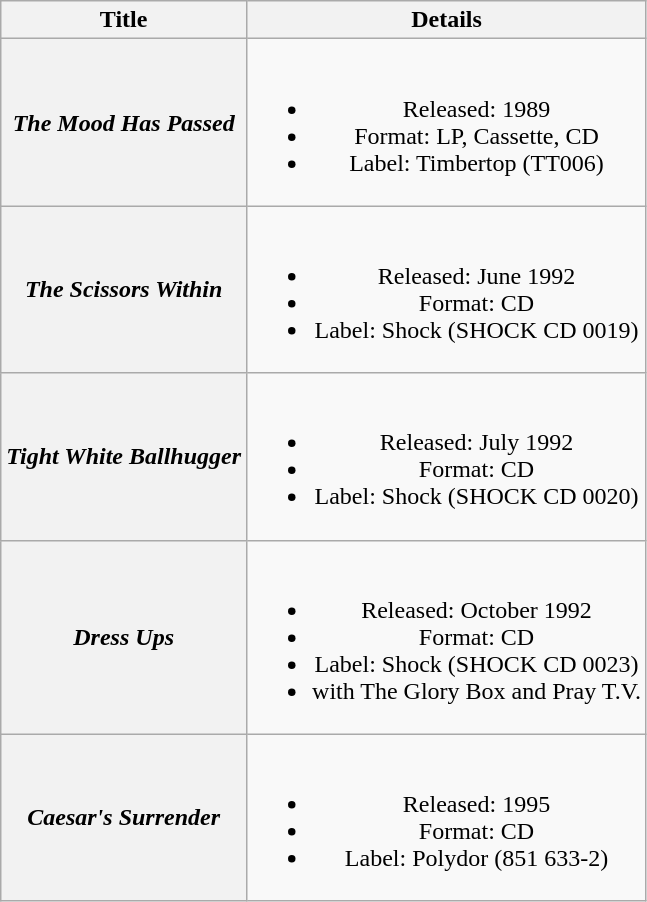<table class="wikitable plainrowheaders" style="text-align:center;" border="1">
<tr>
<th>Title</th>
<th>Details</th>
</tr>
<tr>
<th scope="row"><em>The Mood Has Passed</em></th>
<td><br><ul><li>Released: 1989</li><li>Format: LP, Cassette, CD</li><li>Label: Timbertop (TT006)</li></ul></td>
</tr>
<tr>
<th scope="row"><em>The Scissors Within</em></th>
<td><br><ul><li>Released: June 1992</li><li>Format: CD</li><li>Label: Shock (SHOCK CD 0019)</li></ul></td>
</tr>
<tr>
<th scope="row"><em>Tight White Ballhugger</em></th>
<td><br><ul><li>Released: July 1992</li><li>Format: CD</li><li>Label: Shock (SHOCK CD 0020)</li></ul></td>
</tr>
<tr>
<th scope="row"><em>Dress Ups</em></th>
<td><br><ul><li>Released: October 1992</li><li>Format: CD</li><li>Label: Shock (SHOCK CD 0023)</li><li>with The Glory Box and Pray T.V.</li></ul></td>
</tr>
<tr>
<th scope="row"><em>Caesar's Surrender</em></th>
<td><br><ul><li>Released: 1995</li><li>Format: CD</li><li>Label: Polydor (851 633-2)</li></ul></td>
</tr>
</table>
